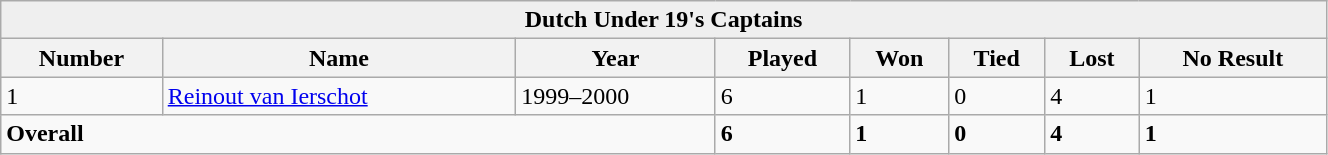<table class="wikitable" style="width:70%;">
<tr>
<th style="background:#efefef;" colspan="9">Dutch Under 19's Captains</th>
</tr>
<tr style="background:#efefef;">
<th>Number</th>
<th>Name</th>
<th>Year</th>
<th>Played</th>
<th>Won</th>
<th>Tied</th>
<th>Lost</th>
<th>No Result</th>
</tr>
<tr>
<td>1</td>
<td><a href='#'>Reinout van Ierschot</a></td>
<td>1999–2000</td>
<td>6</td>
<td>1</td>
<td>0</td>
<td>4</td>
<td>1</td>
</tr>
<tr>
<td colspan=3><strong>Overall</strong></td>
<td><strong>6</strong></td>
<td><strong>1</strong></td>
<td><strong>0</strong></td>
<td><strong>4</strong></td>
<td><strong>1</strong></td>
</tr>
</table>
